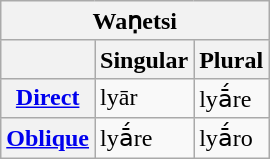<table class="wikitable">
<tr>
<th colspan="3">Waṇetsi</th>
</tr>
<tr>
<th></th>
<th>Singular</th>
<th>Plural</th>
</tr>
<tr>
<th><strong><a href='#'>Direct</a></strong></th>
<td>lyār</td>
<td>lyā́re</td>
</tr>
<tr>
<th><strong><a href='#'>Oblique</a></strong></th>
<td>lyā́re</td>
<td>lyā́ro</td>
</tr>
</table>
